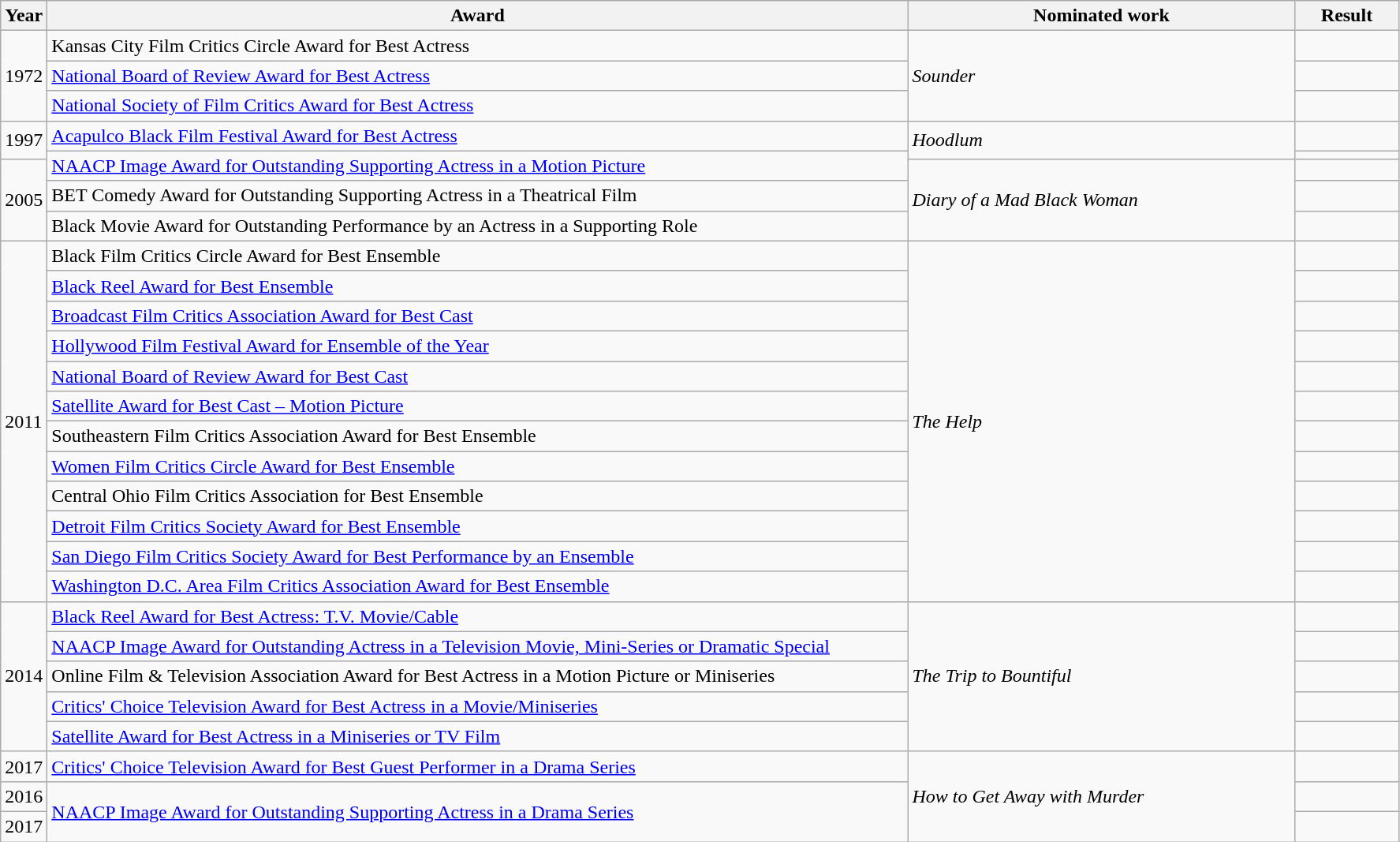<table class=wikitable>
<tr>
<th scope="col" style="width:2em;">Year</th>
<th scope="col" style="width:45em;">Award</th>
<th scope="col" style="width:20em;">Nominated work</th>
<th scope="col" style="width:5em;">Result</th>
</tr>
<tr>
<td rowspan=3>1972</td>
<td>Kansas City Film Critics Circle Award for Best Actress</td>
<td rowspan=3><em>Sounder</em></td>
<td></td>
</tr>
<tr>
<td><a href='#'>National Board of Review Award for Best Actress</a></td>
<td></td>
</tr>
<tr>
<td><a href='#'>National Society of Film Critics Award for Best Actress</a></td>
<td></td>
</tr>
<tr>
<td rowspan=2>1997</td>
<td><a href='#'>Acapulco Black Film Festival Award for Best Actress</a></td>
<td rowspan=2><em>Hoodlum</em></td>
<td></td>
</tr>
<tr>
<td rowspan="2"><a href='#'>NAACP Image Award for Outstanding Supporting Actress in a Motion Picture</a></td>
<td></td>
</tr>
<tr>
<td rowspan=3>2005</td>
<td rowspan="3"><em>Diary of a Mad Black Woman</em></td>
<td></td>
</tr>
<tr>
<td>BET Comedy Award for Outstanding Supporting Actress in a Theatrical Film</td>
<td></td>
</tr>
<tr>
<td>Black Movie Award for Outstanding Performance by an Actress in a Supporting Role</td>
<td></td>
</tr>
<tr>
<td rowspan=12>2011</td>
<td>Black Film Critics Circle Award for Best Ensemble</td>
<td rowspan=12><em>The Help</em></td>
<td></td>
</tr>
<tr>
<td><a href='#'>Black Reel Award for Best Ensemble</a></td>
<td></td>
</tr>
<tr>
<td><a href='#'>Broadcast Film Critics Association Award for Best Cast</a></td>
<td></td>
</tr>
<tr>
<td><a href='#'>Hollywood Film Festival Award for Ensemble of the Year</a></td>
<td></td>
</tr>
<tr>
<td><a href='#'>National Board of Review Award for Best Cast</a></td>
<td></td>
</tr>
<tr>
<td><a href='#'>Satellite Award for Best Cast – Motion Picture</a></td>
<td></td>
</tr>
<tr>
<td>Southeastern Film Critics Association Award for Best Ensemble</td>
<td></td>
</tr>
<tr>
<td><a href='#'>Women Film Critics Circle Award for Best Ensemble</a></td>
<td></td>
</tr>
<tr>
<td>Central Ohio Film Critics Association for Best Ensemble</td>
<td></td>
</tr>
<tr>
<td><a href='#'>Detroit Film Critics Society Award for Best Ensemble</a></td>
<td></td>
</tr>
<tr>
<td><a href='#'>San Diego Film Critics Society Award for Best Performance by an Ensemble</a></td>
<td></td>
</tr>
<tr>
<td><a href='#'>Washington D.C. Area Film Critics Association Award for Best Ensemble</a></td>
<td></td>
</tr>
<tr>
<td rowspan=5>2014</td>
<td><a href='#'>Black Reel Award for Best Actress: T.V. Movie/Cable</a></td>
<td rowspan=5><em>The Trip to Bountiful</em></td>
<td></td>
</tr>
<tr>
<td><a href='#'>NAACP Image Award for Outstanding Actress in a Television Movie, Mini-Series or Dramatic Special</a></td>
<td></td>
</tr>
<tr>
<td>Online Film & Television Association Award for Best Actress in a Motion Picture or Miniseries</td>
<td></td>
</tr>
<tr>
<td><a href='#'>Critics' Choice Television Award for Best Actress in a Movie/Miniseries</a></td>
<td></td>
</tr>
<tr>
<td><a href='#'>Satellite Award for Best Actress in a Miniseries or TV Film</a></td>
<td></td>
</tr>
<tr>
<td>2017</td>
<td><a href='#'>Critics' Choice Television Award for Best Guest Performer in a Drama Series</a></td>
<td rowspan=3><em>How to Get Away with Murder</em></td>
<td></td>
</tr>
<tr>
<td>2016</td>
<td rowspan=2><a href='#'>NAACP Image Award for Outstanding Supporting Actress in a Drama Series</a></td>
<td></td>
</tr>
<tr>
<td>2017</td>
<td></td>
</tr>
</table>
